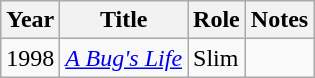<table class="wikitable sortable">
<tr>
<th>Year</th>
<th>Title</th>
<th>Role</th>
<th>Notes</th>
</tr>
<tr>
<td>1998</td>
<td><em><a href='#'>A Bug's Life</a></em></td>
<td>Slim</td>
<td></td>
</tr>
</table>
